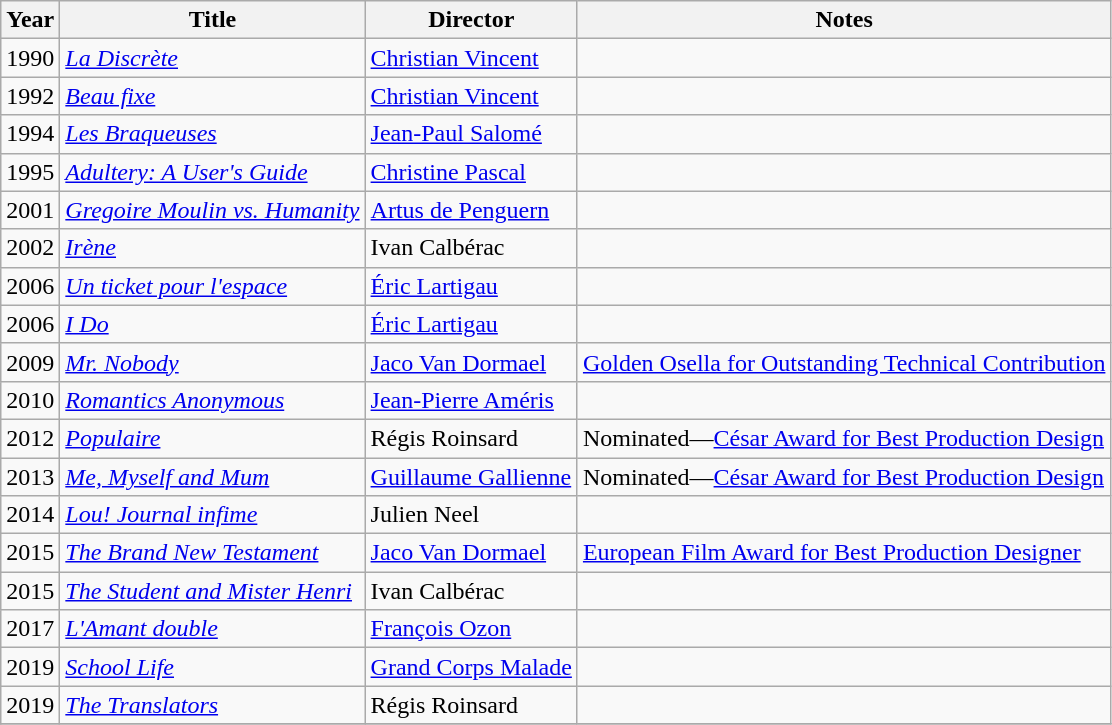<table class="wikitable sortable">
<tr>
<th>Year</th>
<th>Title</th>
<th>Director</th>
<th class="unsortable">Notes</th>
</tr>
<tr>
<td>1990</td>
<td><em><a href='#'>La Discrète</a></em></td>
<td><a href='#'>Christian Vincent</a></td>
<td></td>
</tr>
<tr>
<td>1992</td>
<td><em><a href='#'>Beau fixe</a></em></td>
<td><a href='#'>Christian Vincent</a></td>
<td></td>
</tr>
<tr>
<td>1994</td>
<td><em><a href='#'>Les Braqueuses</a></em></td>
<td><a href='#'>Jean-Paul Salomé</a></td>
<td></td>
</tr>
<tr>
<td>1995</td>
<td><em><a href='#'>Adultery: A User's Guide</a></em></td>
<td><a href='#'>Christine Pascal</a></td>
<td></td>
</tr>
<tr>
<td>2001</td>
<td><em><a href='#'>Gregoire Moulin vs. Humanity</a></em></td>
<td><a href='#'>Artus de Penguern</a></td>
<td></td>
</tr>
<tr>
<td>2002</td>
<td><em><a href='#'>Irène</a></em></td>
<td>Ivan Calbérac</td>
<td></td>
</tr>
<tr>
<td>2006</td>
<td><em><a href='#'>Un ticket pour l'espace</a></em></td>
<td><a href='#'>Éric Lartigau</a></td>
<td></td>
</tr>
<tr>
<td>2006</td>
<td><em><a href='#'>I Do</a></em></td>
<td><a href='#'>Éric Lartigau</a></td>
<td></td>
</tr>
<tr>
<td>2009</td>
<td><em><a href='#'>Mr. Nobody</a></em></td>
<td><a href='#'>Jaco Van Dormael</a></td>
<td><a href='#'>Golden Osella for Outstanding Technical Contribution</a></td>
</tr>
<tr>
<td>2010</td>
<td><em><a href='#'>Romantics Anonymous </a></em></td>
<td><a href='#'>Jean-Pierre Améris</a></td>
<td></td>
</tr>
<tr>
<td>2012</td>
<td><em><a href='#'>Populaire</a></em></td>
<td>Régis Roinsard</td>
<td>Nominated—<a href='#'>César Award for Best Production Design</a></td>
</tr>
<tr>
<td>2013</td>
<td><em><a href='#'>Me, Myself and Mum</a></em></td>
<td><a href='#'>Guillaume Gallienne</a></td>
<td>Nominated—<a href='#'>César Award for Best Production Design</a></td>
</tr>
<tr>
<td>2014</td>
<td><em><a href='#'>Lou! Journal infime</a></em></td>
<td>Julien Neel</td>
<td></td>
</tr>
<tr>
<td>2015</td>
<td><em><a href='#'>The Brand New Testament</a></em></td>
<td><a href='#'>Jaco Van Dormael</a></td>
<td><a href='#'>European Film Award for Best Production Designer</a></td>
</tr>
<tr>
<td>2015</td>
<td><em><a href='#'>The Student and Mister Henri</a></em></td>
<td>Ivan Calbérac</td>
<td></td>
</tr>
<tr>
<td>2017</td>
<td><em><a href='#'>L'Amant double</a></em></td>
<td><a href='#'>François Ozon</a></td>
<td></td>
</tr>
<tr>
<td>2019</td>
<td><em><a href='#'>School Life</a></em></td>
<td><a href='#'>Grand Corps Malade</a></td>
<td></td>
</tr>
<tr>
<td>2019</td>
<td><em><a href='#'>The Translators</a></em></td>
<td>Régis Roinsard</td>
<td></td>
</tr>
<tr>
</tr>
</table>
